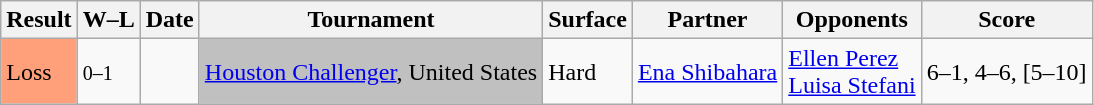<table class="sortable wikitable">
<tr>
<th>Result</th>
<th class="unsortable">W–L</th>
<th>Date</th>
<th>Tournament</th>
<th>Surface</th>
<th>Partner</th>
<th>Opponents</th>
<th class="unsortable">Score</th>
</tr>
<tr>
<td style="background:#ffa07a;">Loss</td>
<td><small>0–1</small></td>
<td><a href='#'></a></td>
<td bgcolor=silver><a href='#'>Houston Challenger</a>, United States</td>
<td>Hard</td>
<td> <a href='#'>Ena Shibahara</a></td>
<td> <a href='#'>Ellen Perez</a> <br>  <a href='#'>Luisa Stefani</a></td>
<td>6–1, 4–6, [5–10]</td>
</tr>
</table>
